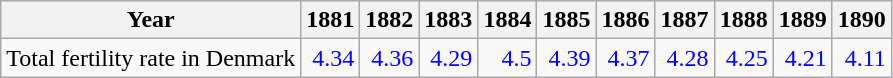<table class="wikitable " style="text-align:right">
<tr>
<th>Year</th>
<th>1881</th>
<th>1882</th>
<th>1883</th>
<th>1884</th>
<th>1885</th>
<th>1886</th>
<th>1887</th>
<th>1888</th>
<th>1889</th>
<th>1890</th>
</tr>
<tr>
<td align="left">Total fertility rate in Denmark</td>
<td style="text-align:right; color:blue;">4.34</td>
<td style="text-align:right; color:blue;">4.36</td>
<td style="text-align:right; color:blue;">4.29</td>
<td style="text-align:right; color:blue;">4.5</td>
<td style="text-align:right; color:blue;">4.39</td>
<td style="text-align:right; color:blue;">4.37</td>
<td style="text-align:right; color:blue;">4.28</td>
<td style="text-align:right; color:blue;">4.25</td>
<td style="text-align:right; color:blue;">4.21</td>
<td style="text-align:right; color:blue;">4.11</td>
</tr>
</table>
